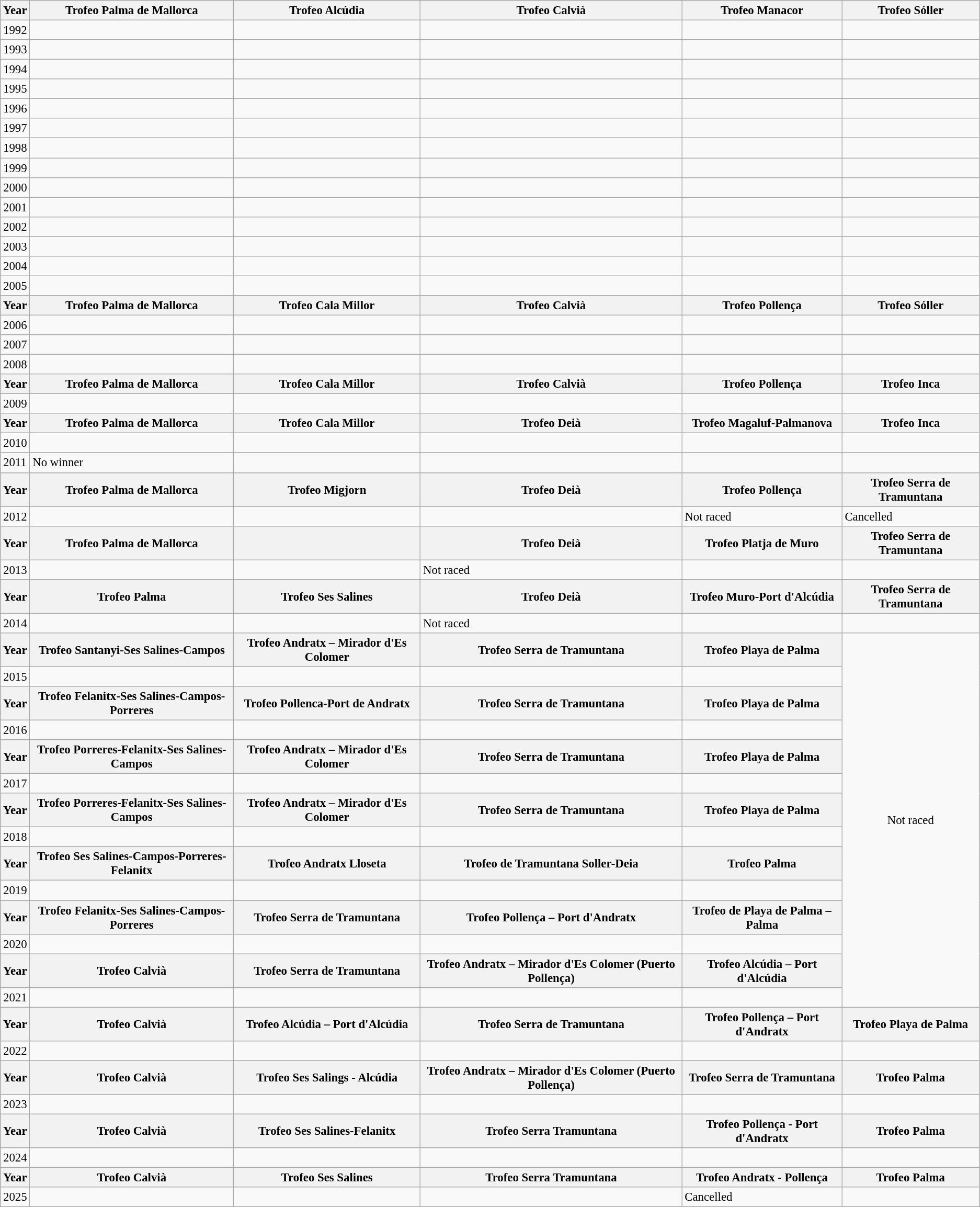<table class="wikitable sortable" style="font-size:95%">
<tr>
<th>Year</th>
<th>Trofeo Palma de Mallorca</th>
<th>Trofeo Alcúdia</th>
<th>Trofeo Calvià</th>
<th>Trofeo Manacor</th>
<th>Trofeo Sóller</th>
</tr>
<tr>
<td>1992</td>
<td></td>
<td></td>
<td></td>
<td></td>
<td></td>
</tr>
<tr>
<td>1993</td>
<td></td>
<td></td>
<td></td>
<td></td>
<td></td>
</tr>
<tr>
<td>1994</td>
<td></td>
<td></td>
<td></td>
<td></td>
<td></td>
</tr>
<tr>
<td>1995</td>
<td></td>
<td></td>
<td></td>
<td></td>
<td></td>
</tr>
<tr>
<td>1996</td>
<td></td>
<td></td>
<td></td>
<td></td>
<td></td>
</tr>
<tr>
<td>1997</td>
<td></td>
<td></td>
<td></td>
<td></td>
<td></td>
</tr>
<tr>
<td>1998</td>
<td></td>
<td></td>
<td></td>
<td></td>
<td></td>
</tr>
<tr>
<td>1999</td>
<td></td>
<td></td>
<td></td>
<td></td>
<td></td>
</tr>
<tr>
<td>2000</td>
<td></td>
<td></td>
<td></td>
<td></td>
<td></td>
</tr>
<tr>
<td>2001</td>
<td></td>
<td></td>
<td></td>
<td></td>
<td></td>
</tr>
<tr>
<td>2002</td>
<td></td>
<td></td>
<td></td>
<td></td>
<td></td>
</tr>
<tr>
<td>2003</td>
<td></td>
<td></td>
<td></td>
<td></td>
<td></td>
</tr>
<tr>
<td>2004</td>
<td></td>
<td></td>
<td></td>
<td></td>
<td></td>
</tr>
<tr>
<td>2005</td>
<td></td>
<td></td>
<td></td>
<td></td>
<td></td>
</tr>
<tr>
<th>Year</th>
<th>Trofeo Palma de Mallorca</th>
<th>Trofeo Cala Millor</th>
<th>Trofeo Calvià</th>
<th>Trofeo Pollença</th>
<th>Trofeo Sóller</th>
</tr>
<tr>
<td>2006</td>
<td></td>
<td></td>
<td></td>
<td></td>
<td></td>
</tr>
<tr>
<td>2007</td>
<td></td>
<td></td>
<td></td>
<td></td>
<td></td>
</tr>
<tr>
<td>2008</td>
<td></td>
<td></td>
<td></td>
<td></td>
<td></td>
</tr>
<tr --->
<th>Year</th>
<th>Trofeo Palma de Mallorca</th>
<th>Trofeo Cala Millor</th>
<th>Trofeo Calvià</th>
<th>Trofeo Pollença</th>
<th>Trofeo Inca</th>
</tr>
<tr>
<td>2009</td>
<td></td>
<td></td>
<td></td>
<td></td>
<td></td>
</tr>
<tr>
<th>Year</th>
<th>Trofeo Palma de Mallorca</th>
<th>Trofeo Cala Millor</th>
<th>Trofeo Deià</th>
<th>Trofeo Magaluf-Palmanova</th>
<th>Trofeo Inca</th>
</tr>
<tr>
<td>2010</td>
<td></td>
<td></td>
<td></td>
<td></td>
<td></td>
</tr>
<tr>
<td>2011</td>
<td>No winner</td>
<td></td>
<td></td>
<td></td>
<td></td>
</tr>
<tr>
<th>Year</th>
<th>Trofeo Palma de Mallorca</th>
<th>Trofeo Migjorn</th>
<th>Trofeo Deià</th>
<th>Trofeo Pollença</th>
<th>Trofeo Serra de Tramuntana</th>
</tr>
<tr>
<td>2012</td>
<td></td>
<td></td>
<td></td>
<td>Not raced</td>
<td>Cancelled</td>
</tr>
<tr>
<th>Year</th>
<th>Trofeo Palma de Mallorca</th>
<th></th>
<th>Trofeo Deià</th>
<th>Trofeo Platja de Muro</th>
<th>Trofeo Serra de Tramuntana</th>
</tr>
<tr>
<td>2013</td>
<td></td>
<td></td>
<td>Not raced</td>
<td></td>
<td></td>
</tr>
<tr>
<th>Year</th>
<th>Trofeo Palma</th>
<th>Trofeo Ses Salines</th>
<th>Trofeo Deià</th>
<th>Trofeo Muro-Port d'Alcúdia</th>
<th>Trofeo Serra de Tramuntana</th>
</tr>
<tr>
<td>2014</td>
<td></td>
<td></td>
<td>Not raced</td>
<td></td>
<td></td>
</tr>
<tr>
<th>Year</th>
<th>Trofeo Santanyi-Ses Salines-Campos</th>
<th>Trofeo Andratx – Mirador d'Es Colomer</th>
<th>Trofeo Serra de Tramuntana</th>
<th>Trofeo Playa de Palma</th>
<td rowspan="14" align="center">Not raced</td>
</tr>
<tr>
<td>2015</td>
<td></td>
<td></td>
<td></td>
<td></td>
</tr>
<tr>
<th>Year</th>
<th>Trofeo Felanitx-Ses Salines-Campos-Porreres</th>
<th>Trofeo Pollenca-Port de Andratx</th>
<th>Trofeo Serra de Tramuntana</th>
<th>Trofeo Playa de Palma</th>
</tr>
<tr>
<td>2016</td>
<td></td>
<td></td>
<td></td>
<td></td>
</tr>
<tr>
<th>Year</th>
<th>Trofeo Porreres-Felanitx-Ses Salines-Campos</th>
<th>Trofeo Andratx – Mirador d'Es Colomer</th>
<th>Trofeo Serra de Tramuntana</th>
<th>Trofeo Playa de Palma</th>
</tr>
<tr>
<td>2017</td>
<td></td>
<td></td>
<td></td>
<td></td>
</tr>
<tr>
<th>Year</th>
<th>Trofeo Porreres-Felanitx-Ses Salines-Campos</th>
<th>Trofeo Andratx – Mirador d'Es Colomer</th>
<th>Trofeo Serra de Tramuntana</th>
<th>Trofeo Playa de Palma</th>
</tr>
<tr>
<td>2018</td>
<td></td>
<td></td>
<td></td>
<td></td>
</tr>
<tr>
<th>Year</th>
<th>Trofeo Ses Salines-Campos-Porreres-Felanitx</th>
<th>Trofeo Andratx Lloseta</th>
<th>Trofeo de Tramuntana Soller-Deia</th>
<th>Trofeo Palma</th>
</tr>
<tr>
<td>2019</td>
<td></td>
<td></td>
<td></td>
<td></td>
</tr>
<tr>
<th>Year</th>
<th>Trofeo Felanitx-Ses Salines-Campos-Porreres</th>
<th>Trofeo Serra de Tramuntana</th>
<th>Trofeo Pollença – Port d'Andratx</th>
<th>Trofeo de Playa de Palma – Palma</th>
</tr>
<tr>
<td>2020</td>
<td></td>
<td></td>
<td></td>
<td></td>
</tr>
<tr>
<th>Year</th>
<th>Trofeo Calvià</th>
<th>Trofeo Serra de Tramuntana</th>
<th>Trofeo Andratx – Mirador d'Es Colomer (Puerto Pollença)</th>
<th>Trofeo Alcúdia – Port d'Alcúdia</th>
</tr>
<tr>
<td>2021</td>
<td></td>
<td></td>
<td></td>
<td></td>
</tr>
<tr>
<th>Year</th>
<th>Trofeo Calvià</th>
<th>Trofeo Alcúdia – Port d'Alcúdia</th>
<th>Trofeo Serra de Tramuntana</th>
<th>Trofeo Pollença – Port d'Andratx</th>
<th>Trofeo Playa de Palma</th>
</tr>
<tr>
<td>2022</td>
<td></td>
<td></td>
<td></td>
<td></td>
<td></td>
</tr>
<tr>
<th>Year</th>
<th>Trofeo Calvià</th>
<th>Trofeo Ses Salings - Alcúdia</th>
<th>Trofeo Andratx – Mirador d'Es Colomer (Puerto Pollença)</th>
<th>Trofeo Serra de Tramuntana</th>
<th>Trofeo Palma</th>
</tr>
<tr>
<td>2023</td>
<td></td>
<td></td>
<td></td>
<td></td>
<td></td>
</tr>
<tr>
<th>Year</th>
<th>Trofeo Calvià</th>
<th>Trofeo Ses Salines-Felanitx</th>
<th>Trofeo Serra Tramuntana</th>
<th>Trofeo Pollença - Port d'Andratx</th>
<th>Trofeo Palma</th>
</tr>
<tr>
<td>2024</td>
<td></td>
<td> </td>
<td></td>
<td></td>
<td></td>
</tr>
<tr>
<th>Year</th>
<th>Trofeo Calvià</th>
<th>Trofeo Ses Salines</th>
<th>Trofeo Serra Tramuntana</th>
<th>Trofeo Andratx - Pollença</th>
<th>Trofeo Palma</th>
</tr>
<tr>
<td>2025</td>
<td></td>
<td></td>
<td></td>
<td>Cancelled</td>
<td></td>
</tr>
</table>
